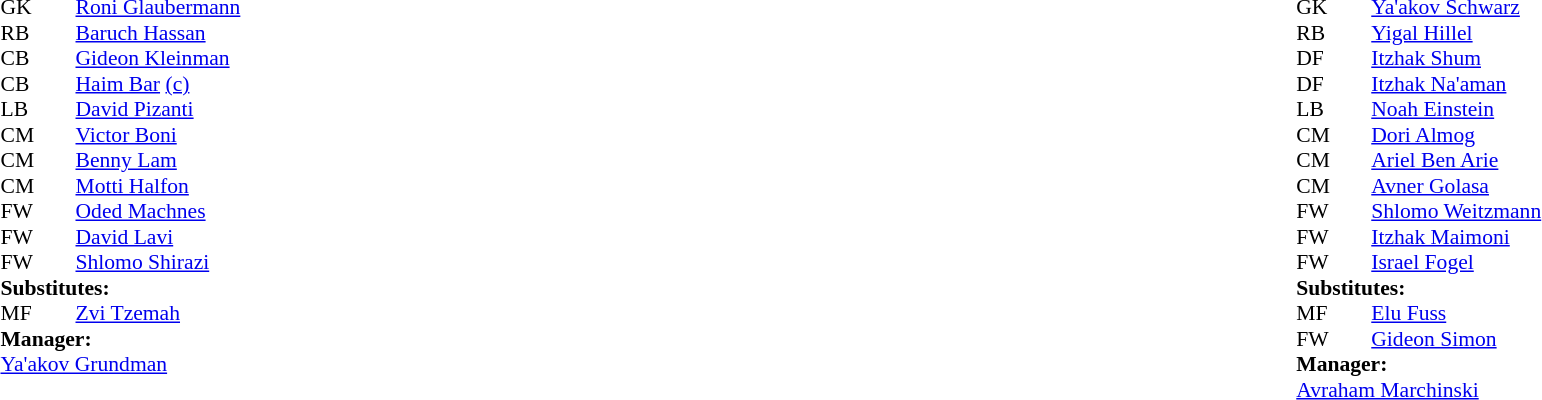<table width="100%">
<tr>
<td valign="top" width="50%"><br><table style="font-size: 90%" cellspacing="0" cellpadding="0">
<tr>
<th width="25"></th>
<th width="25"></th>
</tr>
<tr>
<td>GK</td>
<td><strong> </strong></td>
<td> <a href='#'>Roni Glaubermann</a></td>
<td></td>
</tr>
<tr>
<td>RB</td>
<td><strong> </strong></td>
<td> <a href='#'>Baruch Hassan</a></td>
<td></td>
</tr>
<tr>
<td>CB</td>
<td><strong> </strong></td>
<td> <a href='#'>Gideon Kleinman</a></td>
<td></td>
</tr>
<tr>
<td>CB</td>
<td><strong> </strong></td>
<td> <a href='#'>Haim Bar</a> <a href='#'>(c)</a></td>
<td></td>
</tr>
<tr>
<td>LB</td>
<td><strong> </strong></td>
<td> <a href='#'>David Pizanti</a></td>
<td></td>
</tr>
<tr>
<td>CM</td>
<td><strong> </strong></td>
<td> <a href='#'>Victor Boni</a></td>
<td></td>
</tr>
<tr>
<td>CM</td>
<td><strong> </strong></td>
<td> <a href='#'>Benny Lam</a></td>
<td></td>
</tr>
<tr>
<td>CM</td>
<td><strong> </strong></td>
<td> <a href='#'>Motti Halfon</a></td>
<td></td>
</tr>
<tr>
<td>FW</td>
<td><strong> </strong></td>
<td> <a href='#'>Oded Machnes</a></td>
<td></td>
</tr>
<tr>
<td>FW</td>
<td><strong> </strong></td>
<td> <a href='#'>David Lavi</a></td>
<td></td>
</tr>
<tr>
<td>FW</td>
<td><strong> </strong></td>
<td> <a href='#'>Shlomo Shirazi</a></td>
<td></td>
<td></td>
</tr>
<tr>
<td colspan=4><strong>Substitutes:</strong></td>
</tr>
<tr>
<td>MF</td>
<td><strong> </strong></td>
<td> <a href='#'>Zvi Tzemah</a></td>
<td></td>
<td></td>
</tr>
<tr>
<td colspan=4><strong>Manager:</strong></td>
</tr>
<tr>
<td colspan="4"> <a href='#'>Ya'akov Grundman</a></td>
</tr>
</table>
</td>
<td valign="top"></td>
<td valign="top" width="50%"><br><table style="font-size: 90%" cellspacing="0" cellpadding="0" align=center>
<tr>
<th width="25"></th>
<th width="25"></th>
</tr>
<tr>
<td>GK</td>
<td><strong> </strong></td>
<td> <a href='#'>Ya'akov Schwarz</a></td>
<td></td>
</tr>
<tr>
<td>RB</td>
<td><strong> </strong></td>
<td> <a href='#'>Yigal Hillel</a></td>
<td></td>
</tr>
<tr>
<td>DF</td>
<td><strong> </strong></td>
<td> <a href='#'>Itzhak Shum</a></td>
<td></td>
</tr>
<tr>
<td>DF</td>
<td><strong> </strong></td>
<td> <a href='#'>Itzhak Na'aman</a></td>
<td></td>
</tr>
<tr>
<td>LB</td>
<td><strong> </strong></td>
<td> <a href='#'>Noah Einstein</a></td>
<td></td>
</tr>
<tr>
<td>CM</td>
<td><strong> </strong></td>
<td> <a href='#'>Dori Almog</a></td>
<td></td>
</tr>
<tr>
<td>CM</td>
<td><strong> </strong></td>
<td> <a href='#'>Ariel Ben Arie</a></td>
<td></td>
</tr>
<tr>
<td>CM</td>
<td><strong> </strong></td>
<td> <a href='#'>Avner Golasa</a></td>
<td></td>
<td></td>
</tr>
<tr>
<td>FW</td>
<td><strong> </strong></td>
<td> <a href='#'>Shlomo Weitzmann </a></td>
<td></td>
</tr>
<tr>
<td>FW</td>
<td><strong> </strong></td>
<td> <a href='#'>Itzhak Maimoni</a></td>
<td></td>
</tr>
<tr>
<td>FW</td>
<td><strong> </strong></td>
<td> <a href='#'>Israel Fogel</a></td>
<td></td>
<td></td>
</tr>
<tr>
<td colspan=4><strong>Substitutes:</strong></td>
</tr>
<tr>
<td>MF</td>
<td><strong> </strong></td>
<td> <a href='#'>Elu Fuss</a></td>
<td></td>
<td></td>
</tr>
<tr>
<td>FW</td>
<td><strong> </strong></td>
<td> <a href='#'>Gideon Simon</a></td>
<td></td>
<td></td>
</tr>
<tr>
<td colspan=4><strong>Manager:</strong></td>
</tr>
<tr>
<td colspan="4"> <a href='#'>Avraham Marchinski</a></td>
</tr>
</table>
</td>
</tr>
</table>
